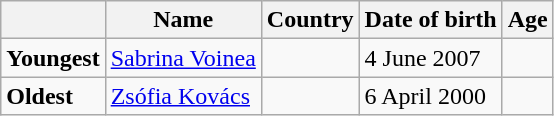<table class="wikitable">
<tr>
<th></th>
<th><strong>Name</strong></th>
<th><strong>Country</strong></th>
<th><strong>Date of birth</strong></th>
<th><strong>Age</strong></th>
</tr>
<tr>
<td><strong>Youngest</strong></td>
<td><a href='#'>Sabrina Voinea</a></td>
<td></td>
<td>4 June 2007</td>
<td></td>
</tr>
<tr>
<td><strong>Oldest</strong></td>
<td><a href='#'>Zsófia Kovács</a></td>
<td></td>
<td>6 April 2000</td>
<td></td>
</tr>
</table>
